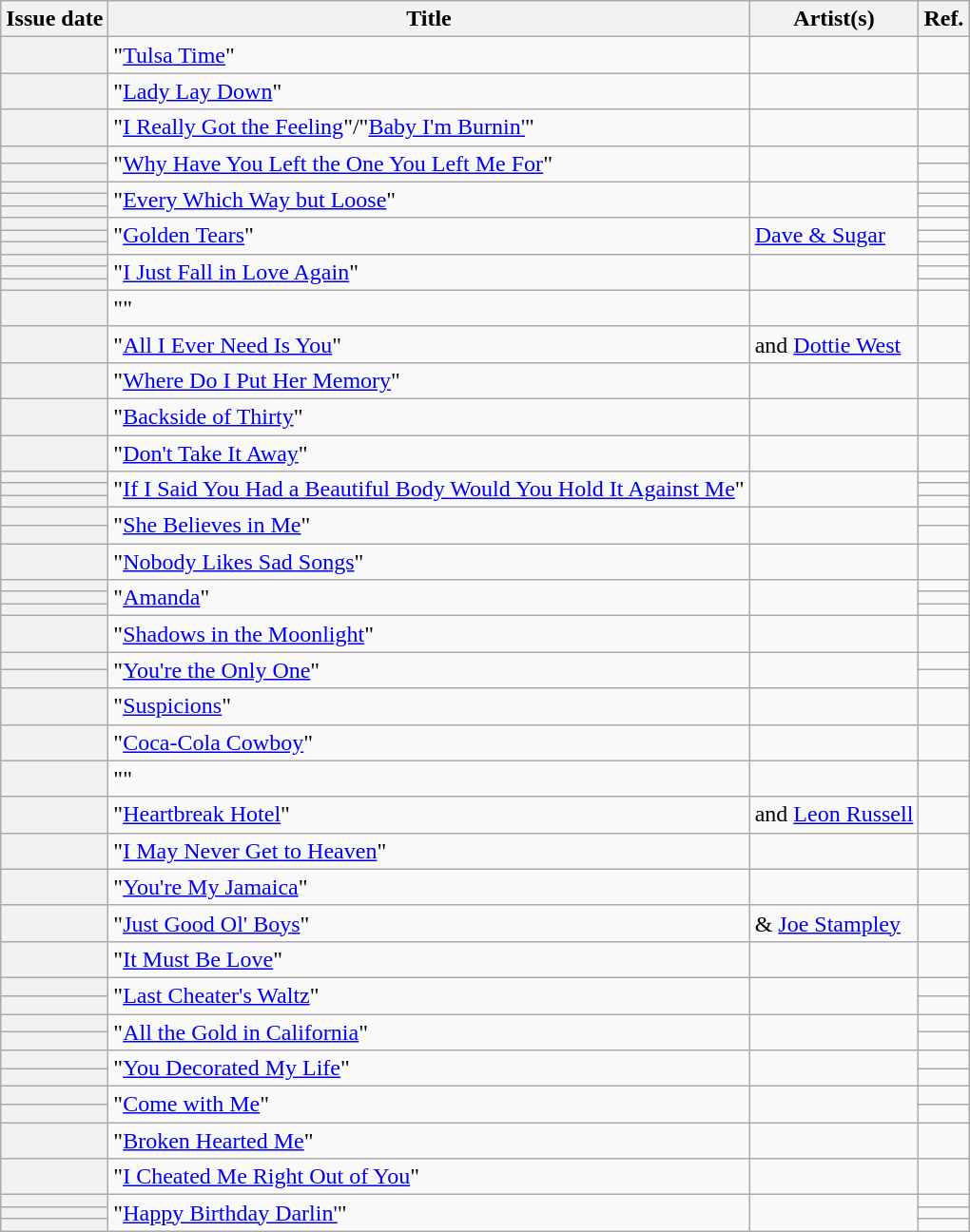<table class="wikitable sortable plainrowheaders">
<tr>
<th scope=col>Issue date</th>
<th scope=col>Title</th>
<th scope=col>Artist(s)</th>
<th scope=col class=unsortable>Ref.</th>
</tr>
<tr>
<th scope=row></th>
<td>"<a href='#'>Tulsa Time</a>"</td>
<td></td>
<td style="text-align: center;"></td>
</tr>
<tr>
<th scope=row></th>
<td>"<a href='#'>Lady Lay Down</a>"</td>
<td></td>
<td style="text-align: center;"></td>
</tr>
<tr>
<th scope=row></th>
<td>"<a href='#'>I Really Got the Feeling</a>"/"<a href='#'>Baby I'm Burnin'</a>"</td>
<td></td>
<td style="text-align: center;"></td>
</tr>
<tr>
<th scope=row></th>
<td rowspan="2">"<a href='#'>Why Have You Left the One You Left Me For</a>"</td>
<td rowspan="2"></td>
<td style="text-align: center;"></td>
</tr>
<tr>
<th scope=row></th>
<td style="text-align: center;"></td>
</tr>
<tr>
<th scope=row></th>
<td rowspan="3">"<a href='#'>Every Which Way but Loose</a>"</td>
<td rowspan="3"></td>
<td style="text-align: center;"></td>
</tr>
<tr>
<th scope=row></th>
<td style="text-align: center;"></td>
</tr>
<tr>
<th scope=row></th>
<td style="text-align: center;"></td>
</tr>
<tr>
<th scope=row></th>
<td rowspan="3">"<a href='#'>Golden Tears</a>"</td>
<td rowspan="3"><a href='#'>Dave & Sugar</a></td>
<td style="text-align: center;"></td>
</tr>
<tr>
<th scope=row></th>
<td style="text-align: center;"></td>
</tr>
<tr>
<th scope=row></th>
<td style="text-align: center;"></td>
</tr>
<tr>
<th scope=row></th>
<td rowspan="3">"<a href='#'>I Just Fall in Love Again</a>"</td>
<td rowspan="3"></td>
<td style="text-align: center;"></td>
</tr>
<tr>
<th scope=row></th>
<td style="text-align: center;"></td>
</tr>
<tr>
<th scope=row></th>
<td style="text-align: center;"></td>
</tr>
<tr>
<th scope=row></th>
<td>""</td>
<td></td>
<td style="text-align: center;"></td>
</tr>
<tr>
<th scope=row></th>
<td>"<a href='#'>All I Ever Need Is You</a>"</td>
<td> and <a href='#'>Dottie West</a></td>
<td style="text-align: center;"></td>
</tr>
<tr>
<th scope=row></th>
<td>"<a href='#'>Where Do I Put Her Memory</a>"</td>
<td></td>
<td style="text-align: center;"></td>
</tr>
<tr>
<th scope=row></th>
<td>"<a href='#'>Backside of Thirty</a>"</td>
<td></td>
<td style="text-align: center;"></td>
</tr>
<tr>
<th scope=row></th>
<td>"<a href='#'>Don't Take It Away</a>"</td>
<td></td>
<td style="text-align: center;"></td>
</tr>
<tr>
<th scope=row></th>
<td rowspan="3">"<a href='#'>If I Said You Had a Beautiful Body Would You Hold It Against Me</a>"</td>
<td rowspan="3"></td>
<td style="text-align: center;"></td>
</tr>
<tr>
<th scope=row></th>
<td style="text-align: center;"></td>
</tr>
<tr>
<th scope=row></th>
<td style="text-align: center;"></td>
</tr>
<tr>
<th scope=row></th>
<td rowspan="2">"<a href='#'>She Believes in Me</a>"</td>
<td rowspan="2"></td>
<td style="text-align: center;"></td>
</tr>
<tr>
<th scope=row></th>
<td style="text-align: center;"></td>
</tr>
<tr>
<th scope=row></th>
<td>"<a href='#'>Nobody Likes Sad Songs</a>"</td>
<td></td>
<td style="text-align: center;"></td>
</tr>
<tr>
<th scope=row></th>
<td rowspan="3">"<a href='#'>Amanda</a>"</td>
<td rowspan="3"></td>
<td style="text-align: center;"></td>
</tr>
<tr>
<th scope=row></th>
<td style="text-align: center;"></td>
</tr>
<tr>
<th scope=row></th>
<td style="text-align: center;"></td>
</tr>
<tr>
<th scope=row></th>
<td>"<a href='#'>Shadows in the Moonlight</a>"</td>
<td></td>
<td style="text-align: center;"></td>
</tr>
<tr>
<th scope=row></th>
<td rowspan="2">"<a href='#'>You're the Only One</a>"</td>
<td rowspan="2"></td>
<td style="text-align: center;"></td>
</tr>
<tr>
<th scope=row></th>
<td style="text-align: center;"></td>
</tr>
<tr>
<th scope=row></th>
<td>"<a href='#'>Suspicions</a>"</td>
<td></td>
<td style="text-align: center;"></td>
</tr>
<tr>
<th scope=row></th>
<td>"<a href='#'>Coca-Cola Cowboy</a>"</td>
<td></td>
<td style="text-align: center;"></td>
</tr>
<tr>
<th scope=row></th>
<td>""</td>
<td></td>
<td style="text-align: center;"></td>
</tr>
<tr>
<th scope=row></th>
<td>"<a href='#'>Heartbreak Hotel</a>"</td>
<td> and <a href='#'>Leon Russell</a></td>
<td style="text-align: center;"></td>
</tr>
<tr>
<th scope=row></th>
<td>"<a href='#'>I May Never Get to Heaven</a>"</td>
<td></td>
<td style="text-align: center;"></td>
</tr>
<tr>
<th scope=row></th>
<td>"<a href='#'>You're My Jamaica</a>"</td>
<td></td>
<td style="text-align: center;"></td>
</tr>
<tr>
<th scope=row></th>
<td>"<a href='#'>Just Good Ol' Boys</a>"</td>
<td> & <a href='#'>Joe Stampley</a></td>
<td style="text-align: center;"></td>
</tr>
<tr>
<th scope=row></th>
<td>"<a href='#'>It Must Be Love</a>"</td>
<td></td>
<td style="text-align: center;"></td>
</tr>
<tr>
<th scope=row></th>
<td rowspan="2">"<a href='#'>Last Cheater's Waltz</a>"</td>
<td rowspan="2"></td>
<td style="text-align: center;"></td>
</tr>
<tr>
<th scope=row></th>
<td style="text-align: center;"></td>
</tr>
<tr>
<th scope=row></th>
<td rowspan="2">"<a href='#'>All the Gold in California</a>"</td>
<td rowspan="2"></td>
<td style="text-align: center;"></td>
</tr>
<tr>
<th scope=row></th>
<td style="text-align: center;"></td>
</tr>
<tr>
<th scope=row></th>
<td rowspan="2">"<a href='#'>You Decorated My Life</a>"</td>
<td rowspan="2"></td>
<td style="text-align: center;"></td>
</tr>
<tr>
<th scope=row></th>
<td style="text-align: center;"></td>
</tr>
<tr>
<th scope=row></th>
<td rowspan="2">"<a href='#'>Come with Me</a>"</td>
<td rowspan="2"></td>
<td style="text-align: center;"></td>
</tr>
<tr>
<th scope=row></th>
<td style="text-align: center;"></td>
</tr>
<tr>
<th scope=row></th>
<td>"<a href='#'>Broken Hearted Me</a>"</td>
<td></td>
<td style="text-align: center;"></td>
</tr>
<tr>
<th scope=row></th>
<td>"<a href='#'>I Cheated Me Right Out of You</a>"</td>
<td></td>
<td style="text-align: center;"></td>
</tr>
<tr>
<th scope=row></th>
<td rowspan="3">"<a href='#'>Happy Birthday Darlin'</a>"</td>
<td rowspan="3"></td>
<td style="text-align: center;"></td>
</tr>
<tr>
<th scope=row></th>
<td style="text-align: center;"></td>
</tr>
<tr>
<th scope=row></th>
<td style="text-align: center;"></td>
</tr>
</table>
